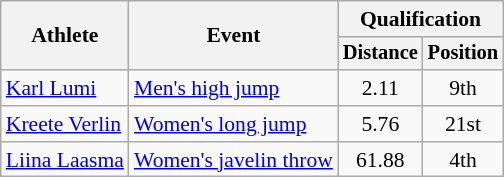<table class=wikitable style="font-size:90%">
<tr>
<th rowspan="2">Athlete</th>
<th rowspan="2">Event</th>
<th colspan="2">Qualification</th>
</tr>
<tr style="font-size:95%">
<th>Distance</th>
<th>Position</th>
</tr>
<tr align=center>
<td align=left><a href='#'>Karl Lumi</a></td>
<td align=left><a href='#'>Men's high jump</a></td>
<td>2.11</td>
<td>9th</td>
</tr>
<tr align=center>
<td align=left><a href='#'>Kreete Verlin</a></td>
<td align=left><a href='#'>Women's long jump</a></td>
<td>5.76</td>
<td>21st</td>
</tr>
<tr align=center>
<td align=left><a href='#'>Liina Laasma</a></td>
<td align=left><a href='#'>Women's javelin throw</a></td>
<td>61.88</td>
<td>4th</td>
</tr>
</table>
